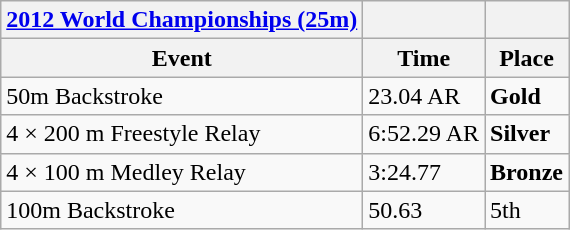<table class="wikitable">
<tr>
<th><a href='#'>2012 World Championships (25m)</a></th>
<th></th>
<th></th>
</tr>
<tr>
<th>Event</th>
<th>Time</th>
<th>Place</th>
</tr>
<tr>
<td>50m Backstroke</td>
<td>23.04 AR</td>
<td><strong>Gold</strong></td>
</tr>
<tr>
<td>4 × 200 m Freestyle Relay</td>
<td>6:52.29 AR</td>
<td><strong>Silver</strong></td>
</tr>
<tr>
<td>4 × 100 m Medley Relay</td>
<td>3:24.77</td>
<td><strong>Bronze</strong></td>
</tr>
<tr>
<td>100m Backstroke</td>
<td>50.63</td>
<td>5th</td>
</tr>
</table>
